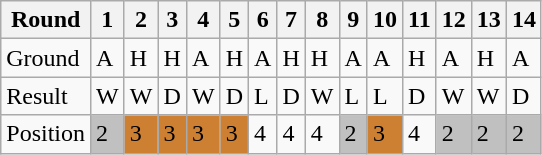<table class="wikitable">
<tr>
<th>Round</th>
<th>1</th>
<th>2</th>
<th>3</th>
<th>4</th>
<th>5</th>
<th>6</th>
<th>7</th>
<th>8</th>
<th>9</th>
<th>10</th>
<th>11</th>
<th>12</th>
<th>13</th>
<th>14</th>
</tr>
<tr>
<td>Ground</td>
<td>A</td>
<td>H</td>
<td>H</td>
<td>A</td>
<td>H</td>
<td>A</td>
<td>H</td>
<td>H</td>
<td>A</td>
<td>A</td>
<td>H</td>
<td>A</td>
<td>H</td>
<td>A</td>
</tr>
<tr>
<td>Result</td>
<td>W</td>
<td>W</td>
<td>D</td>
<td>W</td>
<td>D</td>
<td>L</td>
<td>D</td>
<td>W</td>
<td>L</td>
<td>L</td>
<td>D</td>
<td>W</td>
<td>W</td>
<td>D</td>
</tr>
<tr>
<td>Position</td>
<td bgcolor=silver>2</td>
<td bgcolor=#CD7F32>3</td>
<td bgcolor=#CD7F32>3</td>
<td bgcolor=#CD7F32>3</td>
<td bgcolor=#CD7F32>3</td>
<td>4</td>
<td>4</td>
<td>4</td>
<td bgcolor=silver>2</td>
<td bgcolor=#CD7F32>3</td>
<td>4</td>
<td bgcolor=silver>2</td>
<td bgcolor=silver>2</td>
<td bgcolor=silver>2</td>
</tr>
</table>
